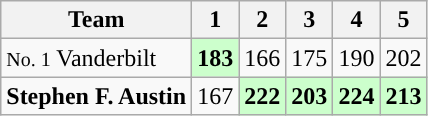<table class="wikitable">
<tr>
<th>Team</th>
<th>1</th>
<th>2</th>
<th>3</th>
<th>4</th>
<th>5</th>
</tr>
<tr>
<td><small>No. 1</small> Vanderbilt</td>
<td style="background:#ccffcc"><strong>183</strong></td>
<td>166</td>
<td>175</td>
<td>190</td>
<td>202</td>
</tr>
<tr>
<td><strong>Stephen F. Austin</strong></td>
<td>167</td>
<td style="background:#ccffcc"><strong>222</strong></td>
<td style="background:#ccffcc"><strong>203</strong></td>
<td style="background:#ccffcc"><strong>224</strong></td>
<td style="background:#ccffcc"><strong>213</strong></td>
</tr>
</table>
